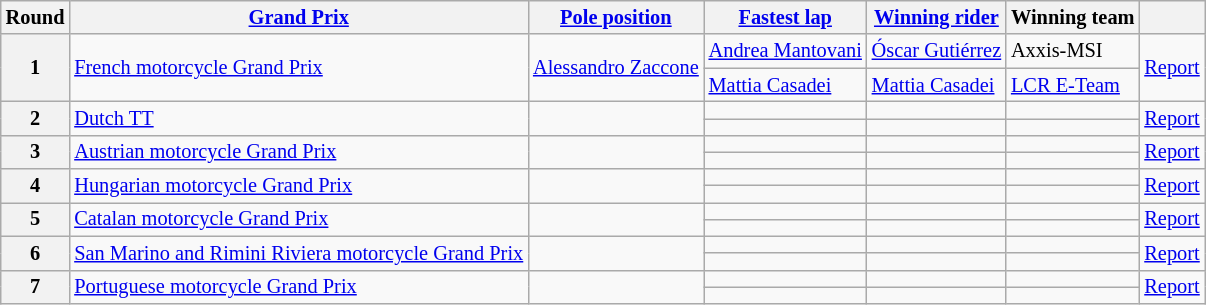<table class="wikitable sortable" style="font-size: 85%">
<tr>
<th>Round</th>
<th><a href='#'>Grand Prix</a></th>
<th><a href='#'>Pole position</a></th>
<th><a href='#'>Fastest lap</a></th>
<th><a href='#'>Winning rider</a></th>
<th>Winning team</th>
<th class="unsortable"></th>
</tr>
<tr>
<th rowspan="2">1</th>
<td rowspan="2"> <a href='#'>French motorcycle Grand Prix</a></td>
<td rowspan="2" nowrap="" data-sort-value="zac"> <a href='#'>Alessandro Zaccone</a></td>
<td nowrap data-sort-value="man"> <a href='#'>Andrea Mantovani</a></td>
<td nowrap data-sort-value="gut"> <a href='#'>Óscar Gutiérrez</a></td>
<td nowrap data-sort-value="msi"> Axxis-MSI</td>
<td rowspan="2"><a href='#'>Report</a></td>
</tr>
<tr>
<td data-sort-value="cas"> <a href='#'>Mattia Casadei</a></td>
<td data-sort-value="cas"> <a href='#'>Mattia Casadei</a></td>
<td nowrap data-sort-value="lcr"> <a href='#'>LCR E-Team</a></td>
</tr>
<tr>
<th rowspan="2">2</th>
<td rowspan="2"> <a href='#'>Dutch TT</a></td>
<td rowspan="2"></td>
<td></td>
<td></td>
<td></td>
<td rowspan="2"><a href='#'>Report</a></td>
</tr>
<tr>
<td></td>
<td></td>
<td></td>
</tr>
<tr>
<th rowspan="2">3</th>
<td rowspan="2"> <a href='#'>Austrian motorcycle Grand Prix</a></td>
<td rowspan="2"></td>
<td></td>
<td></td>
<td></td>
<td rowspan="2"><a href='#'>Report</a></td>
</tr>
<tr>
<td></td>
<td></td>
<td></td>
</tr>
<tr>
<th rowspan="2">4</th>
<td rowspan="2"> <a href='#'>Hungarian motorcycle Grand Prix</a></td>
<td rowspan="2"></td>
<td></td>
<td></td>
<td></td>
<td rowspan="2"><a href='#'>Report</a></td>
</tr>
<tr>
<td></td>
<td></td>
<td></td>
</tr>
<tr>
<th rowspan="2">5</th>
<td rowspan="2"> <a href='#'>Catalan motorcycle Grand Prix</a></td>
<td rowspan="2"></td>
<td></td>
<td></td>
<td></td>
<td rowspan="2"><a href='#'>Report</a></td>
</tr>
<tr>
<td></td>
<td></td>
<td></td>
</tr>
<tr>
<th rowspan="2">6</th>
<td rowspan="2" nowrap=""> <a href='#'>San Marino and Rimini Riviera motorcycle Grand Prix</a></td>
<td rowspan="2"></td>
<td></td>
<td></td>
<td></td>
<td rowspan="2"><a href='#'>Report</a></td>
</tr>
<tr>
<td></td>
<td></td>
<td></td>
</tr>
<tr>
<th rowspan="2">7</th>
<td rowspan="2"> <a href='#'>Portuguese motorcycle Grand Prix</a></td>
<td rowspan="2"></td>
<td></td>
<td></td>
<td></td>
<td rowspan="2"><a href='#'>Report</a></td>
</tr>
<tr>
<td></td>
<td></td>
<td></td>
</tr>
</table>
